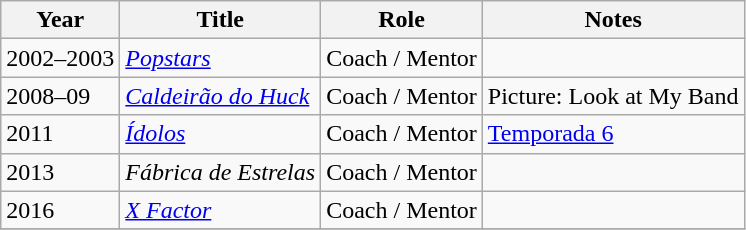<table class="wikitable sortable">
<tr>
<th>Year</th>
<th>Title</th>
<th>Role</th>
<th class="unsortable">Notes</th>
</tr>
<tr>
<td>2002–2003</td>
<td><em><a href='#'>Popstars</a></em></td>
<td align="center">Coach / Mentor</td>
<td></td>
</tr>
<tr>
<td>2008–09</td>
<td><em><a href='#'>Caldeirão do Huck</a></em></td>
<td align="center">Coach / Mentor</td>
<td>Picture: Look at My Band</td>
</tr>
<tr>
<td>2011</td>
<td><em><a href='#'>Ídolos</a></em></td>
<td align="center">Coach / Mentor</td>
<td><a href='#'>Temporada 6</a></td>
</tr>
<tr>
<td>2013</td>
<td><em>Fábrica de Estrelas</em></td>
<td align="center">Coach / Mentor</td>
<td></td>
</tr>
<tr>
<td>2016</td>
<td><em><a href='#'>X Factor</a></em></td>
<td align="center">Coach / Mentor</td>
<td></td>
</tr>
<tr>
</tr>
</table>
